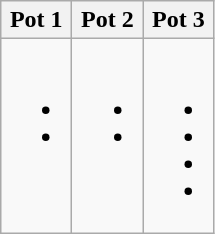<table class="wikitable">
<tr>
<th>Pot 1</th>
<th>Pot 2</th>
<th>Pot 3</th>
</tr>
<tr>
<td valign=top><br><ul><li> </li><li> </li></ul></td>
<td valign=top><br><ul><li></li><li></li></ul></td>
<td valign=top><br><ul><li></li><li></li><li></li><li></li></ul></td>
</tr>
</table>
